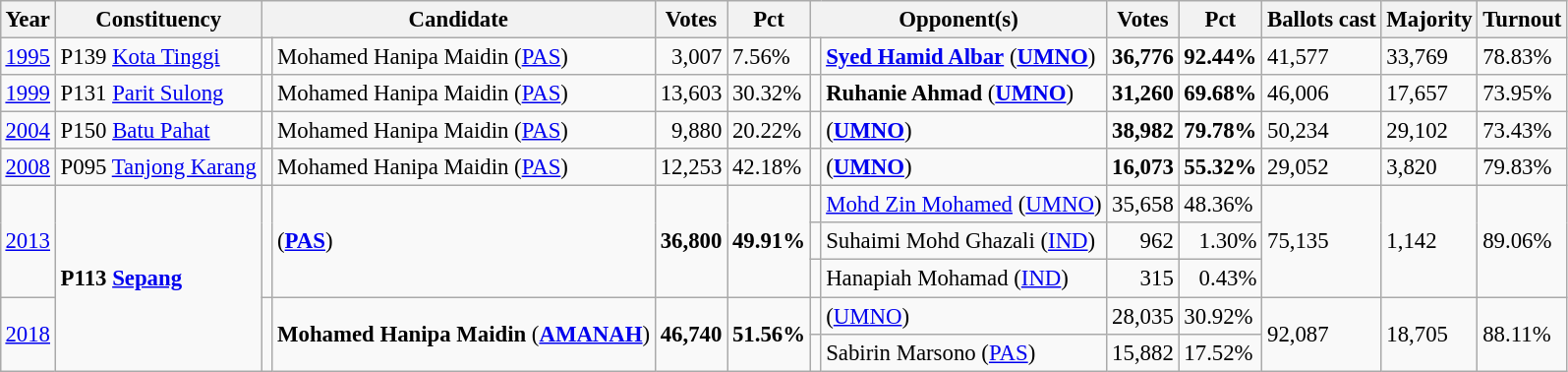<table class="wikitable" style="margin:0.5em ; font-size:95%">
<tr>
<th>Year</th>
<th>Constituency</th>
<th colspan=2>Candidate</th>
<th>Votes</th>
<th>Pct</th>
<th colspan=2>Opponent(s)</th>
<th>Votes</th>
<th>Pct</th>
<th>Ballots cast</th>
<th>Majority</th>
<th>Turnout</th>
</tr>
<tr>
<td><a href='#'>1995</a></td>
<td>P139 <a href='#'>Kota Tinggi</a></td>
<td></td>
<td>Mohamed Hanipa Maidin (<a href='#'>PAS</a>)</td>
<td align="right">3,007</td>
<td>7.56%</td>
<td></td>
<td><strong><a href='#'>Syed Hamid Albar</a></strong> (<a href='#'><strong>UMNO</strong></a>)</td>
<td align="right"><strong>36,776</strong></td>
<td><strong>92.44%</strong></td>
<td>41,577</td>
<td>33,769</td>
<td>78.83%</td>
</tr>
<tr>
<td><a href='#'>1999</a></td>
<td>P131 <a href='#'>Parit Sulong</a></td>
<td></td>
<td>Mohamed Hanipa Maidin (<a href='#'>PAS</a>)</td>
<td align="right">13,603</td>
<td>30.32%</td>
<td></td>
<td><strong>Ruhanie Ahmad</strong> (<a href='#'><strong>UMNO</strong></a>)</td>
<td align="right"><strong>31,260</strong></td>
<td><strong>69.68%</strong></td>
<td>46,006</td>
<td>17,657</td>
<td>73.95%</td>
</tr>
<tr>
<td><a href='#'>2004</a></td>
<td>P150 <a href='#'>Batu Pahat</a></td>
<td></td>
<td>Mohamed Hanipa Maidin (<a href='#'>PAS</a>)</td>
<td align="right">9,880</td>
<td>20.22%</td>
<td></td>
<td> (<a href='#'><strong>UMNO</strong></a>)</td>
<td align="right"><strong>38,982</strong></td>
<td><strong>79.78%</strong></td>
<td>50,234</td>
<td>29,102</td>
<td>73.43%</td>
</tr>
<tr>
<td><a href='#'>2008</a></td>
<td>P095 <a href='#'>Tanjong Karang</a></td>
<td></td>
<td>Mohamed Hanipa Maidin (<a href='#'>PAS</a>)</td>
<td align="right">12,253</td>
<td>42.18%</td>
<td></td>
<td> (<a href='#'><strong>UMNO</strong></a>)</td>
<td align="right"><strong>16,073</strong></td>
<td><strong>55.32%</strong></td>
<td>29,052</td>
<td>3,820</td>
<td>79.83%</td>
</tr>
<tr>
<td rowspan=3><a href='#'>2013</a></td>
<td rowspan=7><strong>P113 <a href='#'>Sepang</a></strong></td>
<td rowspan=3 ></td>
<td rowspan=3> (<a href='#'><strong>PAS</strong></a>)</td>
<td rowspan=3 align="right"><strong>36,800</strong></td>
<td rowspan=3><strong>49.91%</strong></td>
<td></td>
<td><a href='#'>Mohd Zin Mohamed</a> (<a href='#'>UMNO</a>)</td>
<td align="right">35,658</td>
<td>48.36%</td>
<td rowspan=3>75,135</td>
<td rowspan=3>1,142</td>
<td rowspan=3>89.06%</td>
</tr>
<tr>
<td></td>
<td>Suhaimi Mohd Ghazali (<a href='#'>IND</a>)</td>
<td align="right">962</td>
<td align="right">1.30%</td>
</tr>
<tr>
<td></td>
<td>Hanapiah Mohamad (<a href='#'>IND</a>)</td>
<td align="right">315</td>
<td align="right">0.43%</td>
</tr>
<tr>
<td rowspan=2><a href='#'>2018</a></td>
<td rowspan=2 ></td>
<td rowspan=2><strong>Mohamed Hanipa Maidin</strong> (<a href='#'><strong>AMANAH</strong></a>)</td>
<td rowspan=2 align="right"><strong>46,740</strong></td>
<td rowspan=2><strong>51.56%</strong></td>
<td></td>
<td> (<a href='#'>UMNO</a>)</td>
<td align="right">28,035</td>
<td>30.92%</td>
<td rowspan=2>92,087</td>
<td rowspan=2>18,705</td>
<td rowspan=2>88.11%</td>
</tr>
<tr>
<td></td>
<td>Sabirin Marsono (<a href='#'>PAS</a>)</td>
<td align="right">15,882</td>
<td>17.52%</td>
</tr>
</table>
